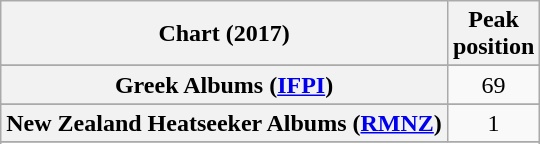<table class="wikitable sortable plainrowheaders" style="text-align:center">
<tr>
<th scope="col">Chart (2017)</th>
<th scope="col">Peak<br>position</th>
</tr>
<tr>
</tr>
<tr>
</tr>
<tr>
</tr>
<tr>
</tr>
<tr>
</tr>
<tr>
</tr>
<tr>
</tr>
<tr>
</tr>
<tr>
</tr>
<tr>
<th scope="row">Greek Albums (<a href='#'>IFPI</a>)</th>
<td>69</td>
</tr>
<tr>
</tr>
<tr>
</tr>
<tr>
<th scope="row">New Zealand Heatseeker Albums (<a href='#'>RMNZ</a>)</th>
<td>1</td>
</tr>
<tr>
</tr>
<tr>
</tr>
<tr>
</tr>
<tr>
</tr>
<tr>
</tr>
<tr>
</tr>
<tr>
</tr>
<tr>
</tr>
</table>
